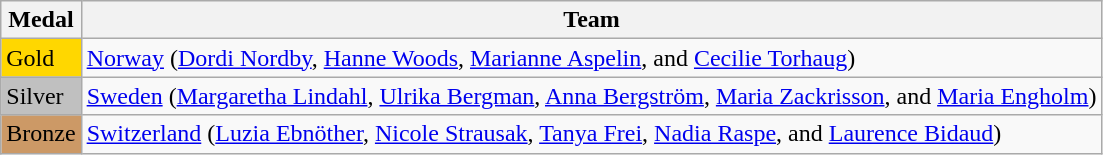<table class="wikitable">
<tr>
<th>Medal</th>
<th>Team</th>
</tr>
<tr>
<td bgcolor="gold">Gold</td>
<td>  <a href='#'>Norway</a> (<a href='#'>Dordi Nordby</a>, <a href='#'>Hanne Woods</a>, <a href='#'>Marianne Aspelin</a>, and <a href='#'>Cecilie Torhaug</a>)</td>
</tr>
<tr>
<td bgcolor="silver">Silver</td>
<td>  <a href='#'>Sweden</a> (<a href='#'>Margaretha Lindahl</a>, <a href='#'>Ulrika Bergman</a>, <a href='#'>Anna Bergström</a>, <a href='#'>Maria Zackrisson</a>, and <a href='#'>Maria Engholm</a>)</td>
</tr>
<tr>
<td bgcolor="CC9966">Bronze</td>
<td>  <a href='#'>Switzerland</a> (<a href='#'>Luzia Ebnöther</a>, <a href='#'>Nicole Strausak</a>, <a href='#'>Tanya Frei</a>, <a href='#'>Nadia Raspe</a>, and <a href='#'>Laurence Bidaud</a>)</td>
</tr>
</table>
